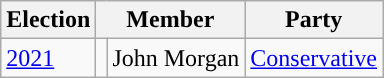<table class="wikitable">
<tr>
<th>Election</th>
<th colspan="2">Member</th>
<th>Party</th>
</tr>
<tr>
<td><a href='#'>2021</a></td>
<td rowspan="1" style="background-color: "></td>
<td rowspan="1">John Morgan</td>
<td rowspan="1"><a href='#'>Conservative</a></td>
</tr>
</table>
